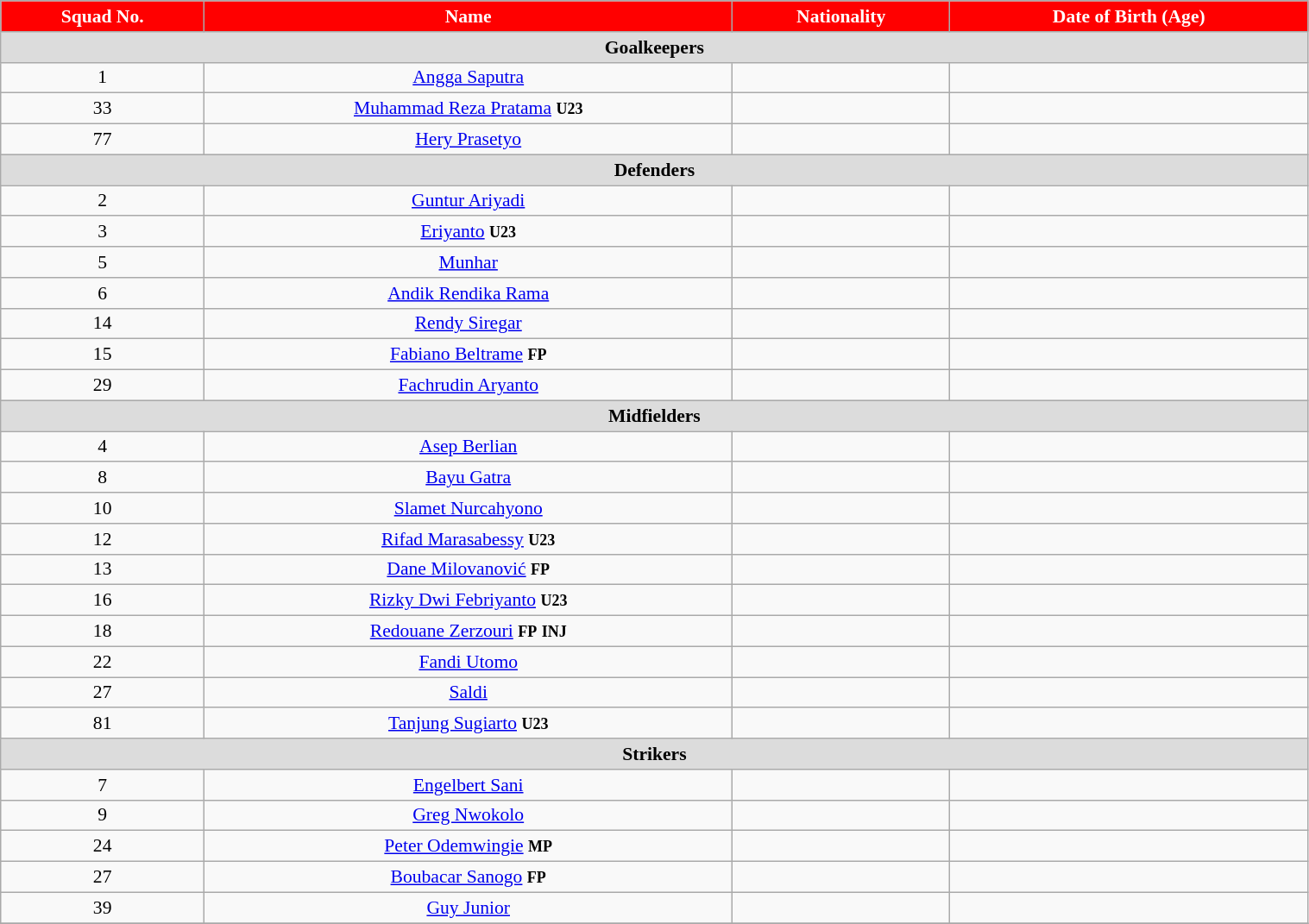<table class="wikitable" style="text-align:center; font-size:90%; width:80%;">
<tr>
<th style="background:#f00; color:white; text-align:center;">Squad No.</th>
<th style="background:#f00; color:white; text-align:center;">Name</th>
<th style="background:#f00; color:white; text-align:center;">Nationality</th>
<th style="background:#f00; color:white; text-align:center;">Date of Birth (Age)</th>
</tr>
<tr>
<th colspan="5" style="background:#dcdcdc; text-align:center">Goalkeepers</th>
</tr>
<tr>
<td>1</td>
<td><a href='#'>Angga Saputra</a></td>
<td></td>
<td></td>
</tr>
<tr>
<td>33</td>
<td><a href='#'>Muhammad Reza Pratama</a> <small><strong>U23</strong></small></td>
<td></td>
<td></td>
</tr>
<tr>
<td>77</td>
<td><a href='#'>Hery Prasetyo</a></td>
<td></td>
<td></td>
</tr>
<tr>
<th colspan="5" style="background:#dcdcdc; text-align:center">Defenders</th>
</tr>
<tr>
<td>2</td>
<td><a href='#'>Guntur Ariyadi</a></td>
<td></td>
<td></td>
</tr>
<tr>
<td>3</td>
<td><a href='#'>Eriyanto</a> <small><strong>U23</strong></small></td>
<td></td>
<td></td>
</tr>
<tr>
<td>5</td>
<td><a href='#'>Munhar</a></td>
<td></td>
<td></td>
</tr>
<tr>
<td>6</td>
<td><a href='#'>Andik Rendika Rama</a></td>
<td></td>
<td></td>
</tr>
<tr>
<td>14</td>
<td><a href='#'>Rendy Siregar</a></td>
<td></td>
<td></td>
</tr>
<tr>
<td>15</td>
<td><a href='#'>Fabiano Beltrame</a> <small><strong>FP</strong></small></td>
<td></td>
<td></td>
</tr>
<tr>
<td>29</td>
<td><a href='#'>Fachrudin Aryanto</a></td>
<td></td>
<td></td>
</tr>
<tr>
<th colspan="5" style="background:#dcdcdc; text-align:center">Midfielders</th>
</tr>
<tr>
<td>4</td>
<td><a href='#'>Asep Berlian</a></td>
<td></td>
<td></td>
</tr>
<tr>
<td>8</td>
<td><a href='#'>Bayu Gatra</a></td>
<td></td>
<td></td>
</tr>
<tr>
<td>10</td>
<td><a href='#'>Slamet Nurcahyono</a></td>
<td></td>
<td></td>
</tr>
<tr>
<td>12</td>
<td><a href='#'>Rifad Marasabessy</a> <small><strong>U23</strong></small></td>
<td></td>
<td></td>
</tr>
<tr>
<td>13</td>
<td><a href='#'>Dane Milovanović</a> <small><strong>FP</strong></small></td>
<td></td>
<td></td>
</tr>
<tr>
<td>16</td>
<td><a href='#'>Rizky Dwi Febriyanto</a> <small><strong>U23</strong></small></td>
<td></td>
<td></td>
</tr>
<tr>
<td>18</td>
<td><a href='#'>Redouane Zerzouri</a> <small><strong>FP</strong></small> <small><strong>INJ</strong></small></td>
<td></td>
<td></td>
</tr>
<tr>
<td>22</td>
<td><a href='#'>Fandi Utomo</a></td>
<td></td>
<td></td>
</tr>
<tr>
<td>27</td>
<td><a href='#'>Saldi</a></td>
<td></td>
</tr>
<tr>
<td>81</td>
<td><a href='#'>Tanjung Sugiarto</a> <small><strong>U23</strong></small></td>
<td></td>
<td></td>
</tr>
<tr>
<th colspan="5" style="background:#dcdcdc; text-align:center">Strikers</th>
</tr>
<tr>
<td>7</td>
<td><a href='#'>Engelbert Sani</a></td>
<td></td>
<td></td>
</tr>
<tr>
<td>9</td>
<td><a href='#'>Greg Nwokolo</a></td>
<td></td>
<td></td>
</tr>
<tr>
<td>24</td>
<td><a href='#'>Peter Odemwingie</a> <small><strong>MP</strong></small></td>
<td></td>
<td></td>
</tr>
<tr>
<td>27</td>
<td><a href='#'>Boubacar Sanogo</a> <small><strong>FP</strong></small></td>
<td></td>
<td></td>
</tr>
<tr>
<td>39</td>
<td><a href='#'>Guy Junior</a></td>
<td></td>
<td></td>
</tr>
<tr>
</tr>
</table>
